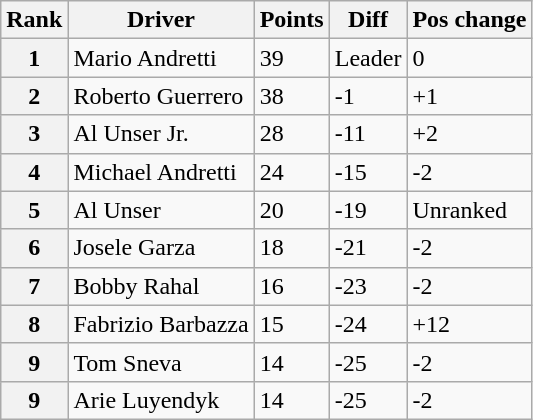<table class="wikitable">
<tr>
<th>Rank</th>
<th>Driver</th>
<th>Points</th>
<th>Diff</th>
<th>Pos change</th>
</tr>
<tr>
<th>1</th>
<td>Mario Andretti</td>
<td>39</td>
<td>Leader</td>
<td>0</td>
</tr>
<tr>
<th>2</th>
<td>Roberto Guerrero</td>
<td>38</td>
<td>-1</td>
<td>+1</td>
</tr>
<tr>
<th>3</th>
<td>Al Unser Jr.</td>
<td>28</td>
<td>-11</td>
<td>+2</td>
</tr>
<tr>
<th>4</th>
<td>Michael Andretti</td>
<td>24</td>
<td>-15</td>
<td>-2</td>
</tr>
<tr>
<th>5</th>
<td>Al Unser</td>
<td>20</td>
<td>-19</td>
<td>Unranked</td>
</tr>
<tr>
<th>6</th>
<td>Josele Garza</td>
<td>18</td>
<td>-21</td>
<td>-2</td>
</tr>
<tr>
<th>7</th>
<td>Bobby Rahal</td>
<td>16</td>
<td>-23</td>
<td>-2</td>
</tr>
<tr>
<th>8</th>
<td>Fabrizio Barbazza</td>
<td>15</td>
<td>-24</td>
<td>+12</td>
</tr>
<tr>
<th>9</th>
<td>Tom Sneva</td>
<td>14</td>
<td>-25</td>
<td>-2</td>
</tr>
<tr>
<th>9</th>
<td>Arie Luyendyk</td>
<td>14</td>
<td>-25</td>
<td>-2</td>
</tr>
</table>
